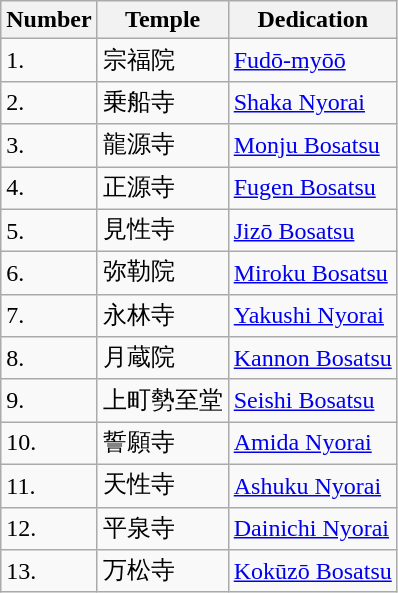<table class="wikitable">
<tr>
<th>Number</th>
<th>Temple</th>
<th>Dedication</th>
</tr>
<tr>
<td>1.</td>
<td>宗福院</td>
<td><a href='#'>Fudō-myōō</a></td>
</tr>
<tr>
<td>2.</td>
<td>乗船寺</td>
<td><a href='#'>Shaka Nyorai</a></td>
</tr>
<tr>
<td>3.</td>
<td>龍源寺</td>
<td><a href='#'>Monju Bosatsu</a></td>
</tr>
<tr>
<td>4.</td>
<td>正源寺</td>
<td><a href='#'>Fugen Bosatsu</a></td>
</tr>
<tr>
<td>5.</td>
<td>見性寺</td>
<td><a href='#'>Jizō Bosatsu</a></td>
</tr>
<tr>
<td>6.</td>
<td>弥勒院</td>
<td><a href='#'>Miroku Bosatsu</a></td>
</tr>
<tr>
<td>7.</td>
<td>永林寺</td>
<td><a href='#'>Yakushi Nyorai</a></td>
</tr>
<tr>
<td>8.</td>
<td>月蔵院</td>
<td><a href='#'>Kannon Bosatsu</a></td>
</tr>
<tr>
<td>9.</td>
<td>上町勢至堂</td>
<td><a href='#'>Seishi Bosatsu</a></td>
</tr>
<tr>
<td>10.</td>
<td>誓願寺</td>
<td><a href='#'>Amida Nyorai</a></td>
</tr>
<tr>
<td>11.</td>
<td>天性寺</td>
<td><a href='#'>Ashuku Nyorai</a></td>
</tr>
<tr>
<td>12.</td>
<td>平泉寺</td>
<td><a href='#'>Dainichi Nyorai</a></td>
</tr>
<tr>
<td>13.</td>
<td>万松寺</td>
<td><a href='#'>Kokūzō Bosatsu</a></td>
</tr>
</table>
